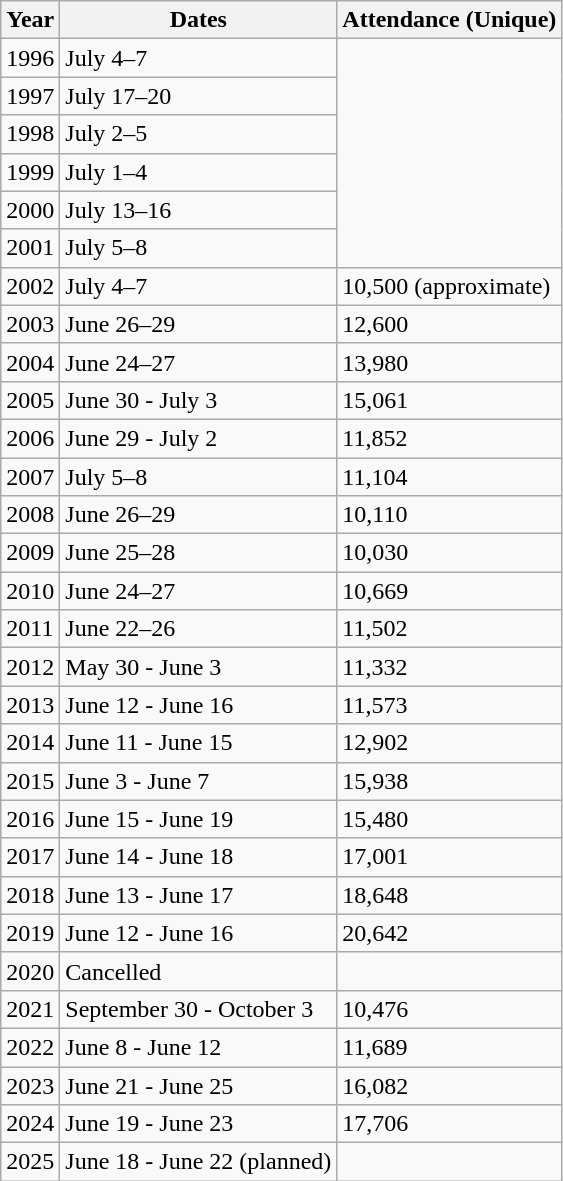<table class="wikitable">
<tr>
<th>Year</th>
<th>Dates</th>
<th>Attendance (Unique)</th>
</tr>
<tr>
<td>1996</td>
<td>July 4–7</td>
</tr>
<tr>
<td>1997</td>
<td>July 17–20</td>
</tr>
<tr>
<td>1998</td>
<td>July 2–5</td>
</tr>
<tr>
<td>1999</td>
<td>July 1–4</td>
</tr>
<tr>
<td>2000</td>
<td>July 13–16</td>
</tr>
<tr>
<td>2001</td>
<td>July 5–8</td>
</tr>
<tr>
<td>2002</td>
<td>July 4–7</td>
<td>10,500 (approximate)</td>
</tr>
<tr>
<td>2003</td>
<td>June 26–29</td>
<td>12,600</td>
</tr>
<tr>
<td>2004</td>
<td>June 24–27</td>
<td>13,980</td>
</tr>
<tr>
<td>2005</td>
<td>June 30 - July 3</td>
<td>15,061</td>
</tr>
<tr>
<td>2006</td>
<td>June 29 - July 2</td>
<td>11,852</td>
</tr>
<tr>
<td>2007</td>
<td>July 5–8</td>
<td>11,104</td>
</tr>
<tr>
<td>2008</td>
<td>June 26–29</td>
<td>10,110</td>
</tr>
<tr>
<td>2009</td>
<td>June 25–28</td>
<td>10,030</td>
</tr>
<tr>
<td>2010</td>
<td>June 24–27</td>
<td>10,669</td>
</tr>
<tr>
<td>2011</td>
<td>June 22–26</td>
<td>11,502</td>
</tr>
<tr>
<td>2012</td>
<td>May 30 - June 3</td>
<td>11,332</td>
</tr>
<tr>
<td>2013</td>
<td>June 12 - June 16</td>
<td>11,573</td>
</tr>
<tr>
<td>2014</td>
<td>June 11 - June 15</td>
<td>12,902</td>
</tr>
<tr>
<td>2015</td>
<td>June 3 - June 7</td>
<td>15,938</td>
</tr>
<tr>
<td>2016</td>
<td>June 15 - June 19</td>
<td>15,480</td>
</tr>
<tr>
<td>2017</td>
<td>June 14 - June 18</td>
<td>17,001</td>
</tr>
<tr>
<td>2018</td>
<td>June 13 - June 17</td>
<td>18,648</td>
</tr>
<tr>
<td>2019</td>
<td>June 12 - June 16</td>
<td>20,642</td>
</tr>
<tr>
<td>2020</td>
<td>Cancelled</td>
</tr>
<tr>
<td>2021</td>
<td>September 30 - October 3</td>
<td>10,476</td>
</tr>
<tr>
<td>2022</td>
<td>June 8 - June 12</td>
<td>11,689</td>
</tr>
<tr>
<td>2023</td>
<td>June 21 - June 25</td>
<td>16,082</td>
</tr>
<tr>
<td>2024</td>
<td>June 19 - June 23</td>
<td>17,706</td>
</tr>
<tr>
<td>2025</td>
<td>June 18 - June 22 (planned)</td>
</tr>
</table>
